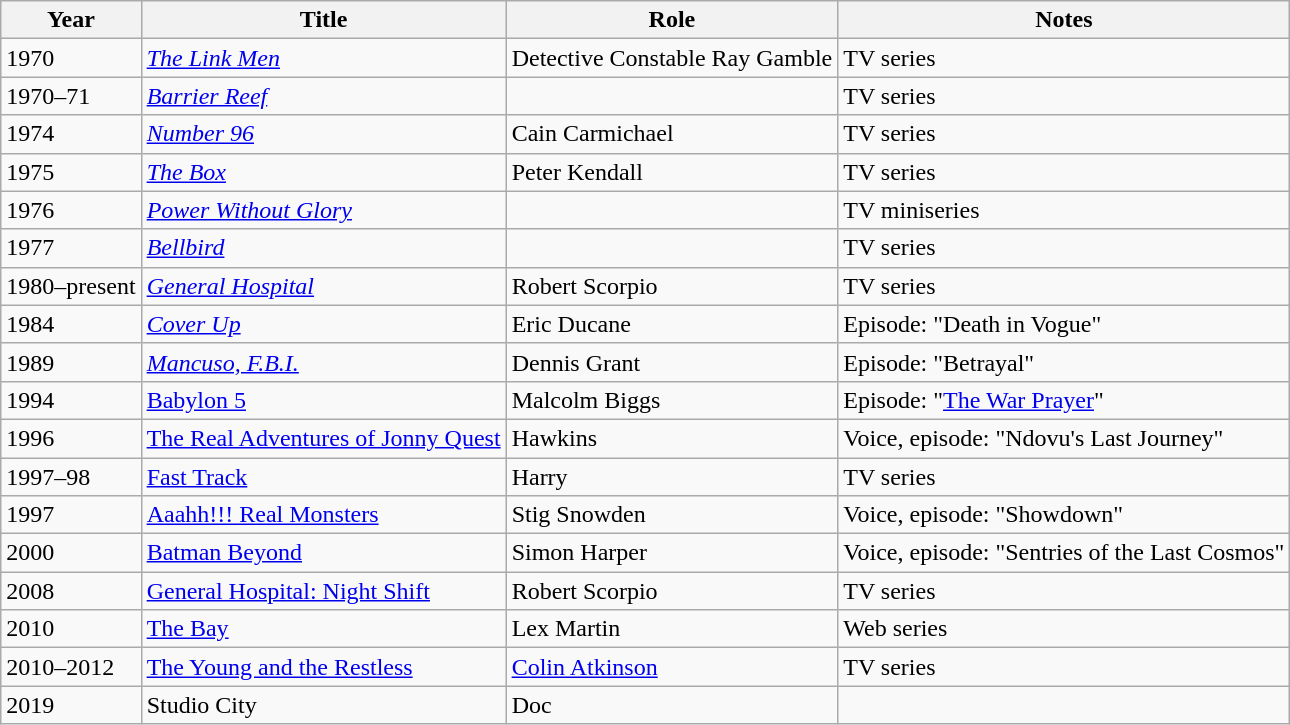<table class="wikitable">
<tr>
<th>Year</th>
<th>Title</th>
<th>Role</th>
<th>Notes</th>
</tr>
<tr>
<td>1970</td>
<td><em><a href='#'>The Link Men</a></em></td>
<td>Detective Constable Ray Gamble</td>
<td>TV series</td>
</tr>
<tr>
<td>1970–71</td>
<td><em><a href='#'>Barrier Reef</a></em></td>
<td></td>
<td>TV series</td>
</tr>
<tr>
<td>1974</td>
<td><em><a href='#'>Number 96</a></em></td>
<td>Cain Carmichael</td>
<td>TV series</td>
</tr>
<tr>
<td>1975</td>
<td><em><a href='#'>The Box</a></em></td>
<td>Peter Kendall</td>
<td>TV series</td>
</tr>
<tr>
<td>1976</td>
<td><em><a href='#'>Power Without Glory</a></em></td>
<td></td>
<td>TV miniseries</td>
</tr>
<tr>
<td>1977</td>
<td><em><a href='#'>Bellbird</a></em></td>
<td></td>
<td>TV series</td>
</tr>
<tr>
<td>1980–present</td>
<td><em><a href='#'>General Hospital</a></em></td>
<td>Robert Scorpio</td>
<td>TV series</td>
</tr>
<tr>
<td>1984</td>
<td><em><a href='#'>Cover Up</a></em></td>
<td>Eric Ducane</td>
<td>Episode: "Death in Vogue"</td>
</tr>
<tr>
<td>1989</td>
<td><em><a href='#'>Mancuso, F.B.I.</a></td>
<td>Dennis Grant</td>
<td>Episode: "Betrayal"</td>
</tr>
<tr>
<td>1994</td>
<td></em><a href='#'>Babylon 5</a><em></td>
<td>Malcolm Biggs</td>
<td>Episode: "<a href='#'>The War Prayer</a>"</td>
</tr>
<tr>
<td>1996</td>
<td></em><a href='#'>The Real Adventures of Jonny Quest</a><em></td>
<td>Hawkins</td>
<td>Voice, episode: "Ndovu's Last Journey"</td>
</tr>
<tr>
<td>1997–98</td>
<td></em><a href='#'>Fast Track</a><em></td>
<td>Harry</td>
<td>TV series</td>
</tr>
<tr>
<td>1997</td>
<td></em><a href='#'>Aaahh!!! Real Monsters</a><em></td>
<td>Stig Snowden</td>
<td>Voice, episode: "Showdown"</td>
</tr>
<tr>
<td>2000</td>
<td></em><a href='#'>Batman Beyond</a><em></td>
<td>Simon Harper</td>
<td>Voice, episode: "Sentries of the Last Cosmos"</td>
</tr>
<tr>
<td>2008</td>
<td></em><a href='#'>General Hospital: Night Shift</a><em></td>
<td>Robert Scorpio</td>
<td>TV series</td>
</tr>
<tr>
<td>2010</td>
<td></em><a href='#'>The Bay</a><em></td>
<td>Lex Martin</td>
<td>Web series</td>
</tr>
<tr>
<td>2010–2012</td>
<td></em><a href='#'>The Young and the Restless</a><em></td>
<td><a href='#'>Colin Atkinson</a></td>
<td>TV series</td>
</tr>
<tr>
<td>2019</td>
<td></em>Studio City<em></td>
<td>Doc</td>
<td></td>
</tr>
</table>
